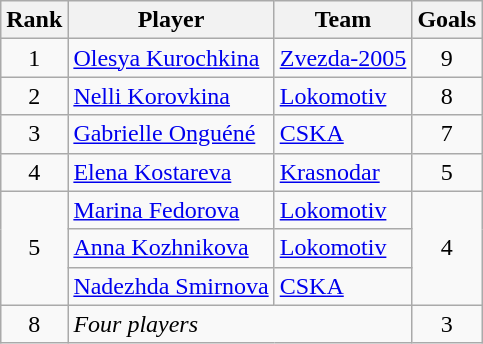<table class="wikitable" style="text-align:center">
<tr>
<th>Rank</th>
<th>Player</th>
<th>Team</th>
<th>Goals</th>
</tr>
<tr>
<td>1</td>
<td align=left> <a href='#'>Olesya Kurochkina</a></td>
<td align=left><a href='#'>Zvezda-2005</a></td>
<td>9</td>
</tr>
<tr>
<td>2</td>
<td align=left> <a href='#'>Nelli Korovkina</a></td>
<td align=left><a href='#'>Lokomotiv</a></td>
<td>8</td>
</tr>
<tr>
<td>3</td>
<td align=left> <a href='#'>Gabrielle Onguéné</a></td>
<td align=left><a href='#'>CSKA</a></td>
<td>7</td>
</tr>
<tr>
<td>4</td>
<td align=left> <a href='#'>Elena Kostareva</a></td>
<td align=left><a href='#'>Krasnodar</a></td>
<td>5</td>
</tr>
<tr>
<td rowspan=3>5</td>
<td align=left> <a href='#'>Marina Fedorova</a></td>
<td align=left><a href='#'>Lokomotiv</a></td>
<td rowspan=3>4</td>
</tr>
<tr>
<td align=left> <a href='#'>Anna Kozhnikova</a></td>
<td align=left><a href='#'>Lokomotiv</a></td>
</tr>
<tr>
<td align=left> <a href='#'>Nadezhda Smirnova</a></td>
<td align=left><a href='#'>CSKA</a></td>
</tr>
<tr>
<td>8</td>
<td colspan=2 align=left><em>Four players</em></td>
<td>3</td>
</tr>
</table>
